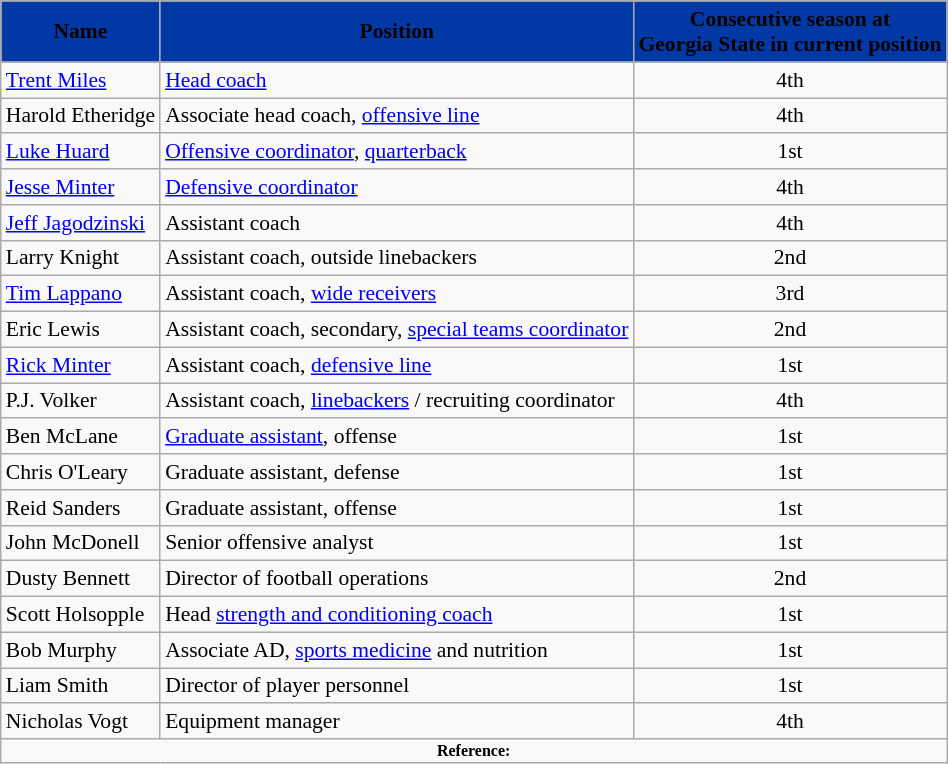<table class="wikitable" style="font-size:90%;">
<tr>
<th style="background:#0039A6;"><span>Name </span></th>
<th style="background:#0039A6;"><span>Position </span></th>
<th style="background:#0039A6;"><span>Consecutive season at<br>Georgia State in current position</span></th>
</tr>
<tr>
<td><a href='#'>Trent Miles</a></td>
<td><a href='#'>Head coach</a></td>
<td align=center>4th</td>
</tr>
<tr>
<td>Harold Etheridge</td>
<td>Associate head coach, <a href='#'>offensive line</a></td>
<td align=center>4th</td>
</tr>
<tr>
<td><a href='#'>Luke Huard</a></td>
<td><a href='#'>Offensive coordinator</a>, <a href='#'>quarterback</a></td>
<td align=center>1st</td>
</tr>
<tr>
<td><a href='#'>Jesse Minter</a></td>
<td><a href='#'>Defensive coordinator</a></td>
<td align=center>4th</td>
</tr>
<tr>
<td><a href='#'>Jeff Jagodzinski</a></td>
<td>Assistant coach</td>
<td align=center>4th</td>
</tr>
<tr>
<td>Larry Knight</td>
<td>Assistant coach, outside linebackers</td>
<td align=center>2nd</td>
</tr>
<tr>
<td><a href='#'>Tim Lappano</a></td>
<td>Assistant coach, <a href='#'>wide receivers</a></td>
<td align=center>3rd</td>
</tr>
<tr>
<td>Eric Lewis</td>
<td>Assistant coach, secondary, <a href='#'>special teams coordinator</a></td>
<td align=center>2nd</td>
</tr>
<tr>
<td><a href='#'>Rick Minter</a></td>
<td>Assistant coach, <a href='#'>defensive line</a></td>
<td align=center>1st</td>
</tr>
<tr>
<td>P.J. Volker</td>
<td>Assistant coach, <a href='#'>linebackers</a> / recruiting coordinator</td>
<td align=center>4th</td>
</tr>
<tr>
<td>Ben McLane</td>
<td><a href='#'>Graduate assistant</a>, offense</td>
<td align=center>1st</td>
</tr>
<tr>
<td>Chris O'Leary</td>
<td>Graduate assistant, defense</td>
<td align=center>1st</td>
</tr>
<tr>
<td>Reid Sanders</td>
<td>Graduate assistant, offense</td>
<td align=center>1st</td>
</tr>
<tr>
<td>John McDonell</td>
<td>Senior offensive analyst</td>
<td align=center>1st</td>
</tr>
<tr>
<td>Dusty Bennett</td>
<td>Director of football operations</td>
<td align=center>2nd</td>
</tr>
<tr>
<td>Scott Holsopple</td>
<td>Head <a href='#'>strength and conditioning coach</a></td>
<td align=center>1st</td>
</tr>
<tr>
<td>Bob Murphy</td>
<td>Associate AD, <a href='#'>sports medicine</a> and nutrition</td>
<td align=center>1st</td>
</tr>
<tr>
<td>Liam Smith</td>
<td>Director of player personnel</td>
<td align=center>1st</td>
</tr>
<tr>
<td>Nicholas Vogt</td>
<td>Equipment manager</td>
<td align=center>4th</td>
</tr>
<tr>
<td colspan="4"  style="font-size:8pt; text-align:center;"><strong>Reference:</strong></td>
</tr>
</table>
